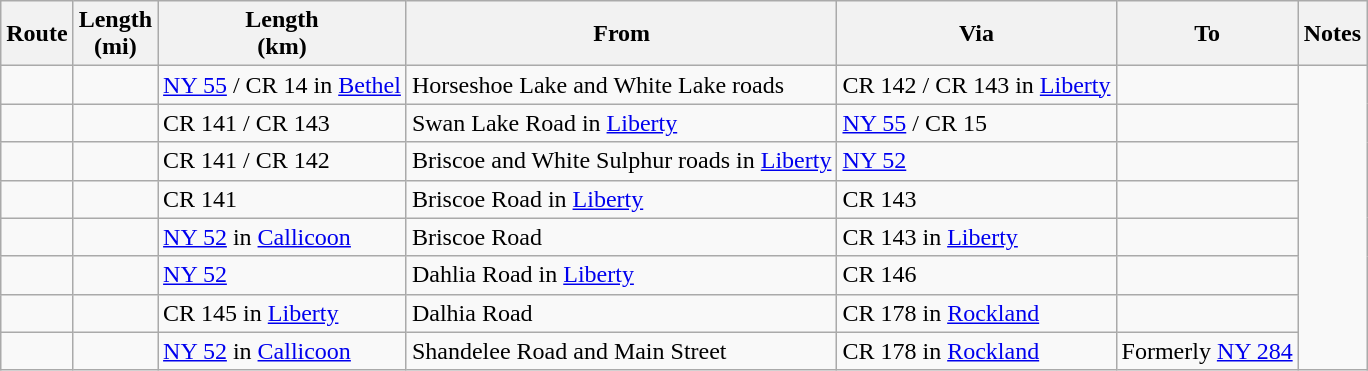<table class="wikitable sortable">
<tr>
<th>Route</th>
<th>Length<br>(mi)</th>
<th>Length<br>(km)</th>
<th class="unsortable">From</th>
<th class="unsortable">Via</th>
<th class="unsortable">To</th>
<th class="unsortable">Notes</th>
</tr>
<tr>
<td id="141"></td>
<td></td>
<td><a href='#'>NY&nbsp;55</a> / CR 14 in <a href='#'>Bethel</a></td>
<td>Horseshoe Lake and White Lake roads</td>
<td>CR 142 / CR 143 in <a href='#'>Liberty</a></td>
<td></td>
</tr>
<tr>
<td id="142"></td>
<td></td>
<td>CR 141 / CR 143</td>
<td>Swan Lake Road in <a href='#'>Liberty</a></td>
<td><a href='#'>NY&nbsp;55</a> / CR 15</td>
<td></td>
</tr>
<tr>
<td id="143"></td>
<td></td>
<td>CR 141 / CR 142</td>
<td>Briscoe and White Sulphur roads in <a href='#'>Liberty</a></td>
<td><a href='#'>NY&nbsp;52</a></td>
<td></td>
</tr>
<tr>
<td id="143A"></td>
<td></td>
<td>CR 141</td>
<td>Briscoe Road in <a href='#'>Liberty</a></td>
<td>CR 143</td>
<td></td>
</tr>
<tr>
<td id="144"></td>
<td></td>
<td><a href='#'>NY&nbsp;52</a> in <a href='#'>Callicoon</a></td>
<td>Briscoe Road</td>
<td>CR 143 in <a href='#'>Liberty</a></td>
<td></td>
</tr>
<tr>
<td id="145"></td>
<td></td>
<td><a href='#'>NY&nbsp;52</a></td>
<td>Dahlia Road in <a href='#'>Liberty</a></td>
<td>CR 146</td>
<td></td>
</tr>
<tr>
<td id="146"></td>
<td></td>
<td>CR 145 in <a href='#'>Liberty</a></td>
<td>Dalhia Road</td>
<td>CR 178 in <a href='#'>Rockland</a></td>
<td></td>
</tr>
<tr>
<td id="149"></td>
<td></td>
<td><a href='#'>NY&nbsp;52</a> in <a href='#'>Callicoon</a></td>
<td>Shandelee Road and Main Street</td>
<td>CR 178 in <a href='#'>Rockland</a></td>
<td>Formerly <a href='#'>NY 284</a></td>
</tr>
</table>
